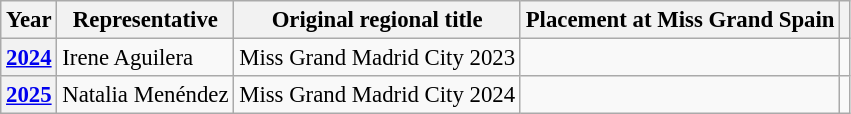<table class="wikitable defaultcenter col2left" style="font-size:95%;">
<tr>
<th>Year</th>
<th>Representative</th>
<th>Original regional title</th>
<th>Placement at Miss Grand Spain</th>
<th></th>
</tr>
<tr>
<th><a href='#'>2024</a></th>
<td>Irene Aguilera</td>
<td>Miss Grand Madrid City 2023</td>
<td></td>
<td></td>
</tr>
<tr>
<th><a href='#'>2025</a></th>
<td>Natalia Menéndez</td>
<td>Miss Grand Madrid City 2024</td>
<td></td>
<td></td>
</tr>
</table>
